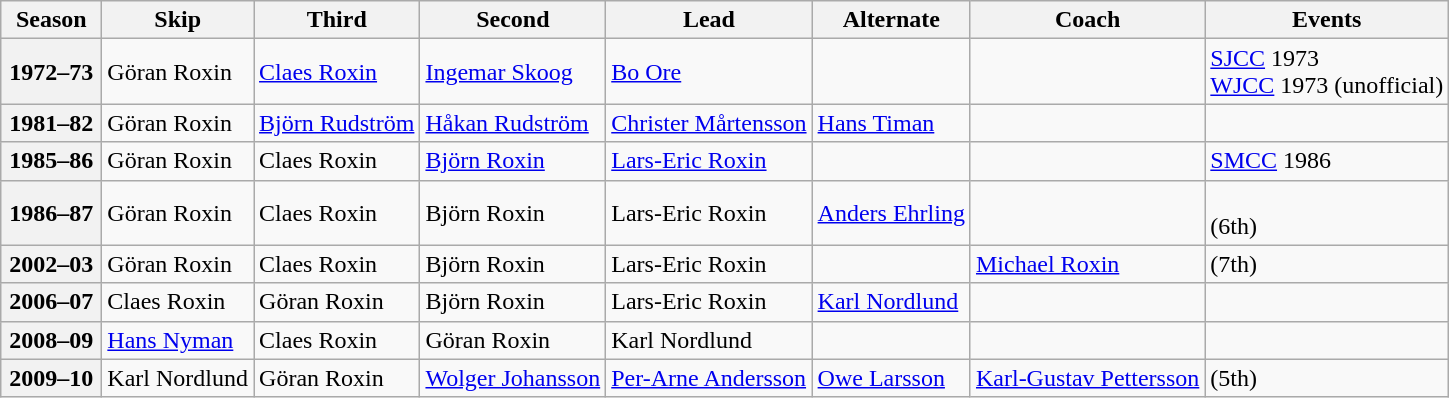<table class="wikitable">
<tr>
<th scope="col" width=60>Season</th>
<th scope="col">Skip</th>
<th scope="col">Third</th>
<th scope="col">Second</th>
<th scope="col">Lead</th>
<th scope="col">Alternate</th>
<th scope="col">Coach</th>
<th scope="col">Events</th>
</tr>
<tr>
<th scope="row">1972–73</th>
<td>Göran Roxin</td>
<td><a href='#'>Claes Roxin</a></td>
<td><a href='#'>Ingemar Skoog</a></td>
<td><a href='#'>Bo Ore</a></td>
<td></td>
<td></td>
<td><a href='#'>SJCC</a> 1973 <br><a href='#'>WJCC</a> 1973  (unofficial)</td>
</tr>
<tr>
<th scope="row">1981–82</th>
<td>Göran Roxin</td>
<td><a href='#'>Björn Rudström</a></td>
<td><a href='#'>Håkan Rudström</a></td>
<td><a href='#'>Christer Mårtensson</a></td>
<td><a href='#'>Hans Timan</a></td>
<td></td>
<td> </td>
</tr>
<tr>
<th scope="row">1985–86</th>
<td>Göran Roxin</td>
<td>Claes Roxin</td>
<td><a href='#'>Björn Roxin</a></td>
<td><a href='#'>Lars-Eric Roxin</a></td>
<td></td>
<td></td>
<td><a href='#'>SMCC</a> 1986 </td>
</tr>
<tr>
<th scope="row">1986–87</th>
<td>Göran Roxin</td>
<td>Claes Roxin</td>
<td>Björn Roxin</td>
<td>Lars-Eric Roxin</td>
<td><a href='#'>Anders Ehrling</a></td>
<td></td>
<td> <br> (6th)</td>
</tr>
<tr>
<th scope="row">2002–03</th>
<td>Göran Roxin</td>
<td>Claes Roxin</td>
<td>Björn Roxin</td>
<td>Lars-Eric Roxin</td>
<td></td>
<td><a href='#'>Michael Roxin</a></td>
<td> (7th)</td>
</tr>
<tr>
<th scope="row">2006–07</th>
<td>Claes Roxin</td>
<td>Göran Roxin</td>
<td>Björn Roxin</td>
<td>Lars-Eric Roxin</td>
<td><a href='#'>Karl Nordlund</a></td>
<td></td>
<td> </td>
</tr>
<tr>
<th scope="row">2008–09</th>
<td><a href='#'>Hans Nyman</a></td>
<td>Claes Roxin</td>
<td>Göran Roxin</td>
<td>Karl Nordlund</td>
<td></td>
<td></td>
<td></td>
</tr>
<tr>
<th scope="row">2009–10</th>
<td>Karl Nordlund</td>
<td>Göran Roxin</td>
<td><a href='#'>Wolger Johansson</a></td>
<td><a href='#'>Per-Arne Andersson</a></td>
<td><a href='#'>Owe Larsson</a></td>
<td><a href='#'>Karl-Gustav Pettersson</a></td>
<td> (5th)</td>
</tr>
</table>
